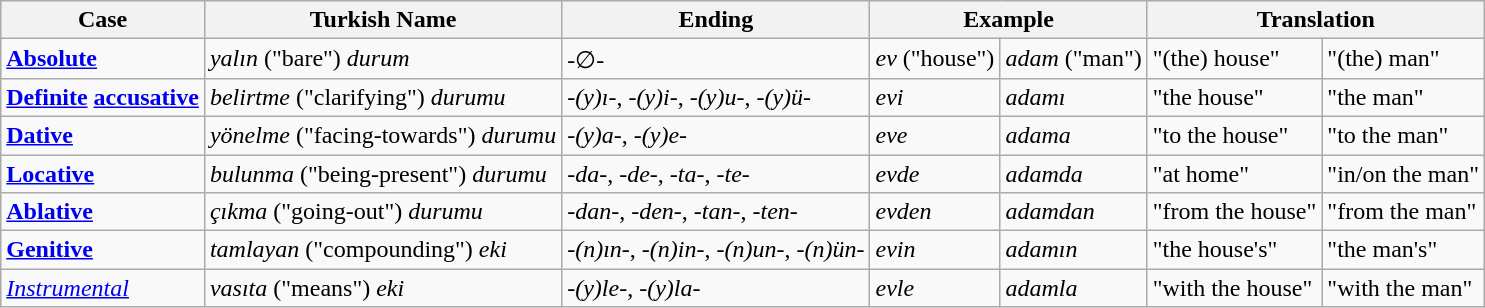<table class=wikitable>
<tr>
<th>Case</th>
<th>Turkish Name</th>
<th>Ending</th>
<th colspan="2">Example</th>
<th colspan="2">Translation</th>
</tr>
<tr>
<td><strong><a href='#'>Absolute</a></strong></td>
<td><em>yalın</em> ("bare") <em>durum</em></td>
<td>-∅-</td>
<td><em>ev</em> ("house")</td>
<td><em>adam</em> ("man")</td>
<td>"(the) house"</td>
<td>"(the) man"</td>
</tr>
<tr>
<td><strong><a href='#'>Definite</a> <a href='#'>accusative</a></strong></td>
<td><em>belirtme</em> ("clarifying") <em>durumu</em></td>
<td><em>-(y)ı</em>-, <em>-(y)i-</em>, <em>-(y)u-</em>, <em>-(y)ü-</em></td>
<td><em>evi</em></td>
<td><em>adamı</em></td>
<td>"the house"</td>
<td>"the man"</td>
</tr>
<tr>
<td><strong><a href='#'>Dative</a></strong></td>
<td><em>yönelme</em> ("facing-towards") <em>durumu</em></td>
<td><em>-(y)a-</em>, <em>-(y)e-</em></td>
<td><em>eve</em></td>
<td><em>adama</em></td>
<td>"to the house"</td>
<td>"to the man"</td>
</tr>
<tr>
<td><strong><a href='#'>Locative</a></strong></td>
<td><em>bulunma</em> ("being-present") <em>durumu</em></td>
<td><em>-da-</em>, <em>-de-</em>, <em>-ta-</em>, <em>-te-</em></td>
<td><em>evde</em></td>
<td><em>adamda</em></td>
<td>"at home"</td>
<td>"in/on the man"</td>
</tr>
<tr>
<td><strong><a href='#'>Ablative</a></strong></td>
<td><em>çıkma</em> ("going-out") <em>durumu</em></td>
<td><em>-dan-</em>, <em>-den-</em>,  <em>-tan-</em>, <em>-ten-</em></td>
<td><em>evden</em></td>
<td><em>adamdan</em></td>
<td>"from the house"</td>
<td>"from the man"</td>
</tr>
<tr>
<td><strong><a href='#'>Genitive</a></strong></td>
<td><em>tamlayan</em> ("compounding") <em>eki</em></td>
<td><em>-(n)ın-</em>, <em>-(n)in-</em>, <em>-(n)un-</em>, <em>-(n)ün-</em></td>
<td><em>evin</em></td>
<td><em>adamın</em></td>
<td>"the house's"</td>
<td>"the man's"</td>
</tr>
<tr>
<td><em><a href='#'>Instrumental</a></em></td>
<td><em>vasıta</em> ("means") <em>eki</em></td>
<td><em>-(y)le-</em>, <em>-(y)la-</em></td>
<td><em>evle</em></td>
<td><em>adamla</em></td>
<td>"with the house"</td>
<td>"with the man"</td>
</tr>
</table>
